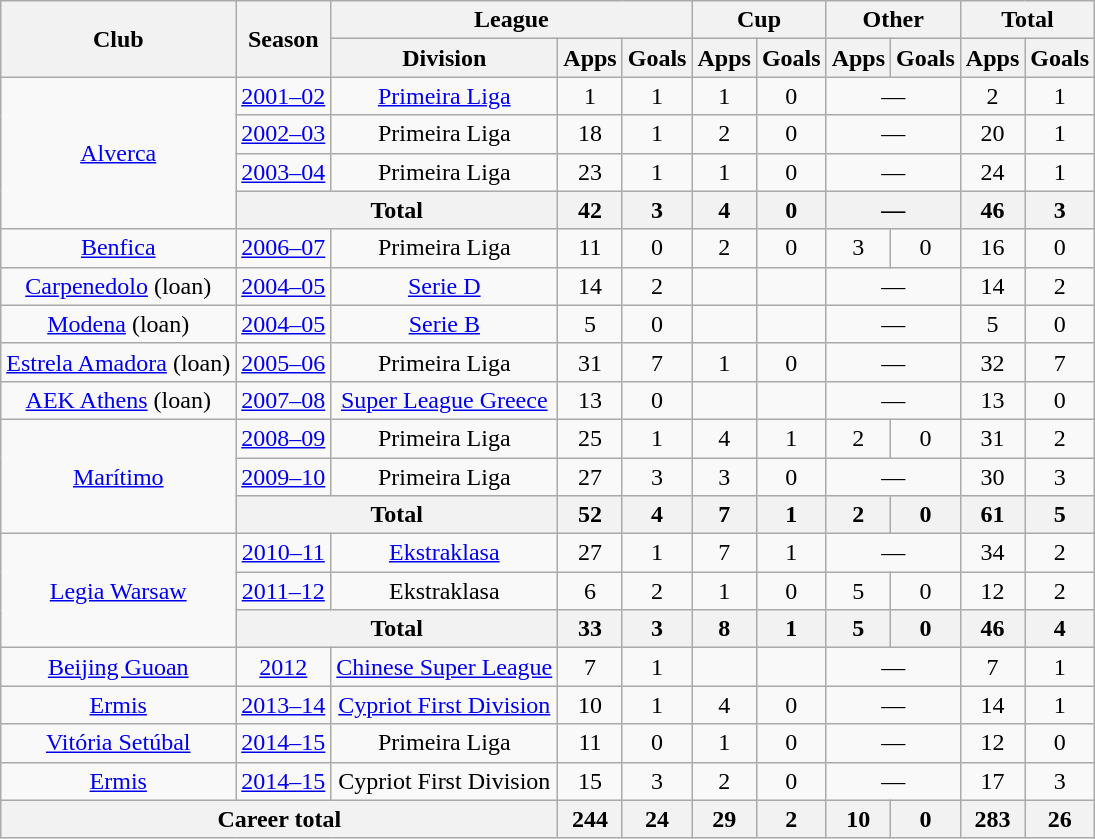<table class="wikitable" style="text-align: center;">
<tr>
<th rowspan="2">Club</th>
<th rowspan="2">Season</th>
<th colspan="3">League</th>
<th colspan="2">Cup</th>
<th colspan="2">Other</th>
<th colspan="2">Total</th>
</tr>
<tr>
<th>Division</th>
<th>Apps</th>
<th>Goals</th>
<th>Apps</th>
<th>Goals</th>
<th>Apps</th>
<th>Goals</th>
<th>Apps</th>
<th>Goals</th>
</tr>
<tr>
<td rowspan="4"><a href='#'>Alverca</a></td>
<td><a href='#'>2001–02</a></td>
<td><a href='#'>Primeira Liga</a></td>
<td>1</td>
<td>1</td>
<td>1</td>
<td>0</td>
<td colspan="2">—</td>
<td>2</td>
<td>1</td>
</tr>
<tr>
<td><a href='#'>2002–03</a></td>
<td>Primeira Liga</td>
<td>18</td>
<td>1</td>
<td>2</td>
<td>0</td>
<td colspan="2">—</td>
<td>20</td>
<td>1</td>
</tr>
<tr>
<td><a href='#'>2003–04</a></td>
<td>Primeira Liga</td>
<td>23</td>
<td>1</td>
<td>1</td>
<td>0</td>
<td colspan="2">—</td>
<td>24</td>
<td>1</td>
</tr>
<tr>
<th colspan="2">Total</th>
<th>42</th>
<th>3</th>
<th>4</th>
<th>0</th>
<th colspan="2">—</th>
<th>46</th>
<th>3</th>
</tr>
<tr>
<td><a href='#'>Benfica</a></td>
<td><a href='#'>2006–07</a></td>
<td>Primeira Liga</td>
<td>11</td>
<td>0</td>
<td>2</td>
<td>0</td>
<td>3</td>
<td>0</td>
<td>16</td>
<td>0</td>
</tr>
<tr>
<td><a href='#'>Carpenedolo</a> (loan)</td>
<td><a href='#'>2004–05</a></td>
<td><a href='#'>Serie D</a></td>
<td>14</td>
<td>2</td>
<td></td>
<td></td>
<td colspan="2">—</td>
<td>14</td>
<td>2</td>
</tr>
<tr>
<td><a href='#'>Modena</a> (loan)</td>
<td><a href='#'>2004–05</a></td>
<td><a href='#'>Serie B</a></td>
<td>5</td>
<td>0</td>
<td></td>
<td></td>
<td colspan="2">—</td>
<td>5</td>
<td>0</td>
</tr>
<tr>
<td><a href='#'>Estrela Amadora</a> (loan)</td>
<td><a href='#'>2005–06</a></td>
<td>Primeira Liga</td>
<td>31</td>
<td>7</td>
<td>1</td>
<td>0</td>
<td colspan="2">—</td>
<td>32</td>
<td>7</td>
</tr>
<tr>
<td><a href='#'>AEK Athens</a> (loan)</td>
<td><a href='#'>2007–08</a></td>
<td><a href='#'>Super League Greece</a></td>
<td>13</td>
<td>0</td>
<td></td>
<td></td>
<td colspan="2">—</td>
<td>13</td>
<td>0</td>
</tr>
<tr>
<td rowspan="3"><a href='#'>Marítimo</a></td>
<td><a href='#'>2008–09</a></td>
<td>Primeira Liga</td>
<td>25</td>
<td>1</td>
<td>4</td>
<td>1</td>
<td>2</td>
<td>0</td>
<td>31</td>
<td>2</td>
</tr>
<tr>
<td><a href='#'>2009–10</a></td>
<td>Primeira Liga</td>
<td>27</td>
<td>3</td>
<td>3</td>
<td>0</td>
<td colspan="2">—</td>
<td>30</td>
<td>3</td>
</tr>
<tr>
<th colspan="2">Total</th>
<th>52</th>
<th>4</th>
<th>7</th>
<th>1</th>
<th>2</th>
<th>0</th>
<th>61</th>
<th>5</th>
</tr>
<tr>
<td rowspan="3"><a href='#'>Legia Warsaw</a></td>
<td><a href='#'>2010–11</a></td>
<td><a href='#'>Ekstraklasa</a></td>
<td>27</td>
<td>1</td>
<td>7</td>
<td>1</td>
<td colspan="2">—</td>
<td>34</td>
<td>2</td>
</tr>
<tr>
<td><a href='#'>2011–12</a></td>
<td>Ekstraklasa</td>
<td>6</td>
<td>2</td>
<td>1</td>
<td>0</td>
<td>5</td>
<td>0</td>
<td>12</td>
<td>2</td>
</tr>
<tr>
<th colspan="2">Total</th>
<th>33</th>
<th>3</th>
<th>8</th>
<th>1</th>
<th>5</th>
<th>0</th>
<th>46</th>
<th>4</th>
</tr>
<tr>
<td><a href='#'>Beijing Guoan</a></td>
<td><a href='#'>2012</a></td>
<td><a href='#'>Chinese Super League</a></td>
<td>7</td>
<td>1</td>
<td></td>
<td></td>
<td colspan="2">—</td>
<td>7</td>
<td>1</td>
</tr>
<tr>
<td><a href='#'>Ermis</a></td>
<td><a href='#'>2013–14</a></td>
<td><a href='#'>Cypriot First Division</a></td>
<td>10</td>
<td>1</td>
<td>4</td>
<td>0</td>
<td colspan="2">—</td>
<td>14</td>
<td>1</td>
</tr>
<tr>
<td><a href='#'>Vitória Setúbal</a></td>
<td><a href='#'>2014–15</a></td>
<td>Primeira Liga</td>
<td>11</td>
<td>0</td>
<td>1</td>
<td>0</td>
<td colspan="2">—</td>
<td>12</td>
<td>0</td>
</tr>
<tr>
<td><a href='#'>Ermis</a></td>
<td><a href='#'>2014–15</a></td>
<td>Cypriot First Division</td>
<td>15</td>
<td>3</td>
<td>2</td>
<td>0</td>
<td colspan="2">—</td>
<td>17</td>
<td>3</td>
</tr>
<tr>
<th colspan="3">Career total</th>
<th>244</th>
<th>24</th>
<th>29</th>
<th>2</th>
<th>10</th>
<th>0</th>
<th>283</th>
<th>26</th>
</tr>
</table>
